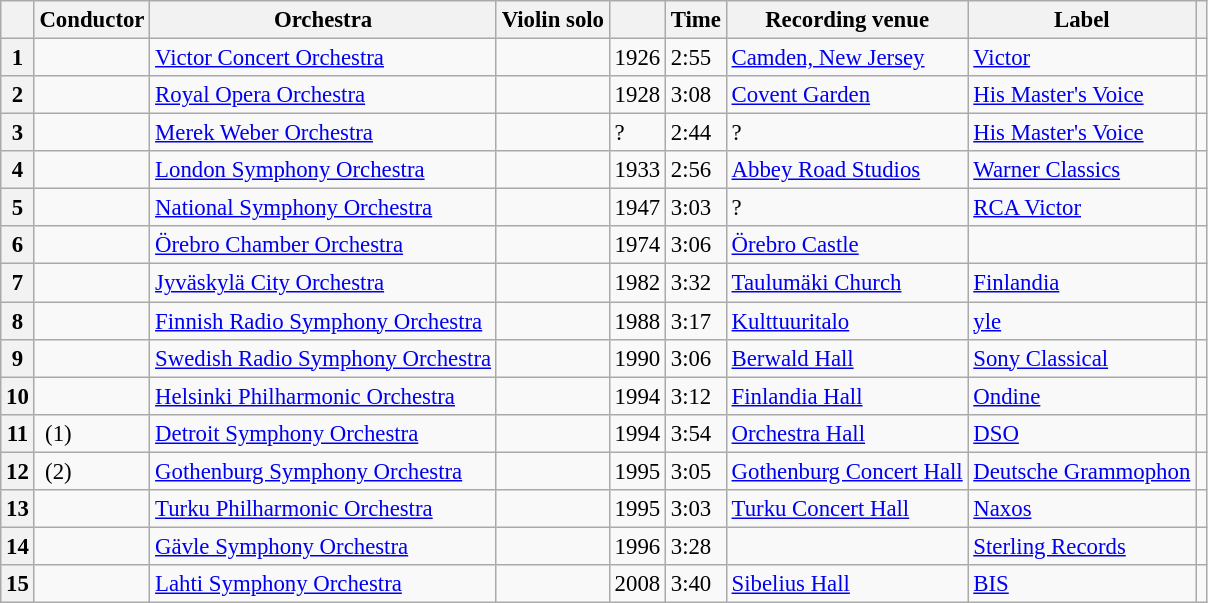<table class="wikitable sortable" style="margin-right:0; font-size:95%">
<tr>
<th scope="col"></th>
<th scope="col">Conductor</th>
<th scope="col">Orchestra</th>
<th scope="col">Violin solo</th>
<th scope="col"></th>
<th scope="col">Time</th>
<th scope="col">Recording venue</th>
<th scope="col">Label</th>
<th scope="col"class="unsortable"></th>
</tr>
<tr>
<th scope="row">1</th>
<td></td>
<td><a href='#'>Victor Concert Orchestra</a></td>
<td></td>
<td>1926</td>
<td>2:55</td>
<td><a href='#'>Camden, New Jersey</a></td>
<td><a href='#'>Victor</a></td>
<td></td>
</tr>
<tr>
<th scope="row">2</th>
<td></td>
<td><a href='#'>Royal Opera Orchestra</a></td>
<td></td>
<td>1928</td>
<td>3:08</td>
<td><a href='#'>Covent Garden</a></td>
<td><a href='#'>His Master's Voice</a></td>
<td></td>
</tr>
<tr>
<th scope="row">3</th>
<td></td>
<td><a href='#'>Merek Weber Orchestra</a></td>
<td></td>
<td>?</td>
<td>2:44</td>
<td>?</td>
<td><a href='#'>His Master's Voice</a></td>
<td></td>
</tr>
<tr>
<th scope="row">4</th>
<td></td>
<td><a href='#'>London Symphony Orchestra</a></td>
<td></td>
<td>1933</td>
<td>2:56</td>
<td><a href='#'>Abbey Road Studios</a></td>
<td><a href='#'>Warner Classics</a></td>
<td></td>
</tr>
<tr>
<th scope="row">5</th>
<td></td>
<td><a href='#'>National Symphony Orchestra</a></td>
<td></td>
<td>1947</td>
<td>3:03</td>
<td>?</td>
<td><a href='#'>RCA Victor</a></td>
<td></td>
</tr>
<tr>
<th scope="row">6</th>
<td></td>
<td><a href='#'>Örebro Chamber Orchestra</a></td>
<td></td>
<td>1974</td>
<td>3:06</td>
<td><a href='#'>Örebro Castle</a></td>
<td></td>
<td></td>
</tr>
<tr>
<th scope="row">7</th>
<td></td>
<td><a href='#'> Jyväskylä City Orchestra</a></td>
<td></td>
<td>1982</td>
<td>3:32</td>
<td><a href='#'>Taulumäki Church</a></td>
<td><a href='#'>Finlandia</a></td>
<td></td>
</tr>
<tr>
<th scope="row">8</th>
<td></td>
<td><a href='#'>Finnish Radio Symphony Orchestra</a></td>
<td></td>
<td>1988</td>
<td>3:17</td>
<td><a href='#'>Kulttuuritalo</a></td>
<td><a href='#'>yle</a></td>
<td></td>
</tr>
<tr>
<th scope="row">9</th>
<td></td>
<td><a href='#'>Swedish Radio Symphony Orchestra</a></td>
<td></td>
<td>1990</td>
<td>3:06</td>
<td><a href='#'>Berwald Hall</a></td>
<td><a href='#'>Sony Classical</a></td>
<td></td>
</tr>
<tr>
<th scope="row">10</th>
<td></td>
<td><a href='#'>Helsinki Philharmonic Orchestra</a></td>
<td></td>
<td>1994</td>
<td>3:12</td>
<td><a href='#'>Finlandia Hall</a></td>
<td><a href='#'>Ondine</a></td>
<td></td>
</tr>
<tr>
<th scope="row">11</th>
<td> (1)</td>
<td><a href='#'>Detroit Symphony Orchestra</a></td>
<td></td>
<td>1994</td>
<td>3:54</td>
<td><a href='#'>Orchestra Hall</a></td>
<td><a href='#'>DSO</a></td>
<td></td>
</tr>
<tr>
<th scope="row">12</th>
<td> (2)</td>
<td><a href='#'>Gothenburg Symphony Orchestra</a></td>
<td></td>
<td>1995</td>
<td>3:05</td>
<td><a href='#'>Gothenburg Concert Hall</a></td>
<td><a href='#'>Deutsche Grammophon</a></td>
<td></td>
</tr>
<tr>
<th scope="row">13</th>
<td></td>
<td><a href='#'>Turku Philharmonic Orchestra</a></td>
<td></td>
<td>1995</td>
<td>3:03</td>
<td><a href='#'>Turku Concert Hall</a></td>
<td><a href='#'>Naxos</a></td>
<td></td>
</tr>
<tr>
<th scope="row">14</th>
<td></td>
<td><a href='#'>Gävle Symphony Orchestra</a></td>
<td></td>
<td>1996</td>
<td>3:28</td>
<td></td>
<td><a href='#'>Sterling Records</a></td>
<td></td>
</tr>
<tr>
<th scope="row">15</th>
<td></td>
<td><a href='#'>Lahti Symphony Orchestra</a></td>
<td></td>
<td>2008</td>
<td>3:40</td>
<td><a href='#'>Sibelius Hall</a></td>
<td><a href='#'>BIS</a></td>
<td></td>
</tr>
</table>
